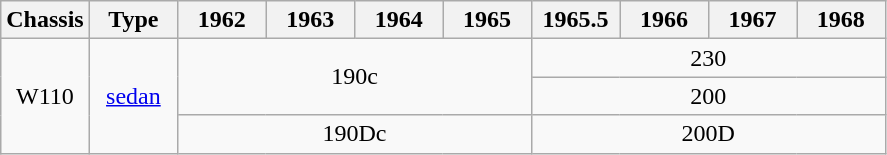<table class="wikitable" style="text-align: center;">
<tr>
<th style="width: 10%;">Chassis</th>
<th style="width: 10%;">Type</th>
<th style="width: 10%;">1962</th>
<th style="width: 10%;">1963</th>
<th style="width: 10%;">1964</th>
<th style="width: 10%;">1965</th>
<th style="width: 10%;">1965.5</th>
<th style="width: 10%;">1966</th>
<th style="width: 10%;">1967</th>
<th style="width: 10%;">1968</th>
</tr>
<tr>
<td rowspan="3">W110</td>
<td rowspan="3"><a href='#'>sedan</a></td>
<td colspan="4" rowspan="2">190c</td>
<td colspan="4">230</td>
</tr>
<tr>
<td colspan="4">200</td>
</tr>
<tr>
<td colspan="4">190Dc</td>
<td colspan="4">200D</td>
</tr>
</table>
